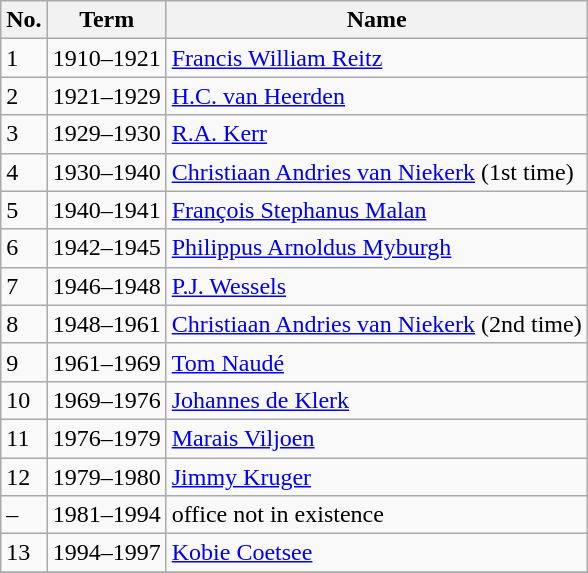<table class="wikitable">
<tr>
<th>No.</th>
<th>Term</th>
<th>Name</th>
</tr>
<tr>
<td>1</td>
<td>1910–1921</td>
<td><a href='#'>Francis William Reitz</a></td>
</tr>
<tr>
<td>2</td>
<td>1921–1929</td>
<td><a href='#'>H.C. van Heerden</a></td>
</tr>
<tr>
<td>3</td>
<td>1929–1930</td>
<td><a href='#'>R.A. Kerr</a></td>
</tr>
<tr>
<td>4</td>
<td>1930–1940</td>
<td><a href='#'>Christiaan Andries van Niekerk</a> (1st time)</td>
</tr>
<tr>
<td>5</td>
<td>1940–1941</td>
<td><a href='#'>François Stephanus Malan</a></td>
</tr>
<tr>
<td>6</td>
<td>1942–1945</td>
<td><a href='#'>Philippus Arnoldus Myburgh</a></td>
</tr>
<tr>
<td>7</td>
<td>1946–1948</td>
<td><a href='#'>P.J. Wessels</a></td>
</tr>
<tr>
<td>8</td>
<td>1948–1961</td>
<td><a href='#'>Christiaan Andries van Niekerk</a> (2nd time)</td>
</tr>
<tr>
<td>9</td>
<td>1961–1969</td>
<td><a href='#'>Tom Naudé</a></td>
</tr>
<tr>
<td>10</td>
<td>1969–1976</td>
<td><a href='#'>Johannes de Klerk</a></td>
</tr>
<tr>
<td>11</td>
<td>1976–1979</td>
<td><a href='#'>Marais Viljoen</a></td>
</tr>
<tr>
<td>12</td>
<td>1979–1980</td>
<td><a href='#'>Jimmy Kruger</a></td>
</tr>
<tr>
<td>–</td>
<td>1981–1994</td>
<td>office not in existence</td>
</tr>
<tr>
<td>13</td>
<td>1994–1997</td>
<td><a href='#'>Kobie Coetsee</a></td>
</tr>
<tr>
</tr>
</table>
